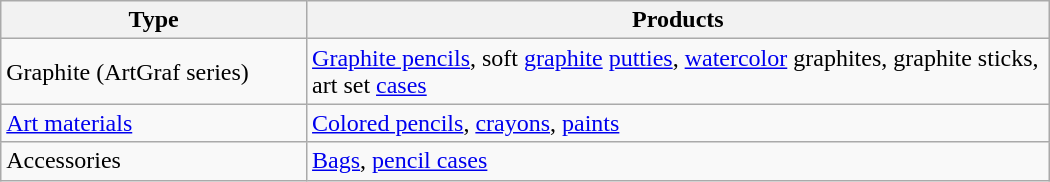<table class="wikitable" width="700px">
<tr>
<th width=200px>Type</th>
<th width=500px>Products</th>
</tr>
<tr>
<td>Graphite (ArtGraf series)</td>
<td><a href='#'>Graphite pencils</a>, soft <a href='#'>graphite</a> <a href='#'>putties</a>, <a href='#'>watercolor</a> graphites, graphite sticks, art set <a href='#'>cases</a></td>
</tr>
<tr>
<td><a href='#'>Art materials</a></td>
<td><a href='#'>Colored pencils</a>, <a href='#'>crayons</a>, <a href='#'>paints</a></td>
</tr>
<tr>
<td>Accessories</td>
<td><a href='#'>Bags</a>, <a href='#'>pencil cases</a></td>
</tr>
</table>
